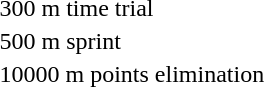<table>
<tr>
<td>300 m time trial<br></td>
<td></td>
<td></td>
<td></td>
</tr>
<tr>
<td>500 m sprint<br></td>
<td></td>
<td></td>
<td></td>
</tr>
<tr>
<td>10000 m points elimination<br></td>
<td></td>
<td></td>
<td></td>
</tr>
</table>
